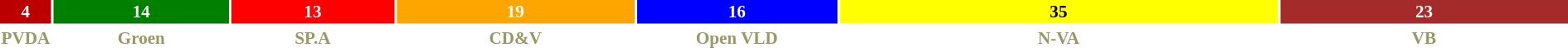<table style="width:100%; font-size:88%; text-align:center;">
<tr style="font-weight:bold">
<td style="background:#BB0000; width:3.23%; color:white">4</td>
<td style="background:green; width:11.29%; color:white">14</td>
<td style="background:red; width:10.48%; color:white">13</td>
<td style="background:orange; width:15.32%; color:white">19</td>
<td style="background:blue; width:12.90%; color:white">16</td>
<td style="background:yellow; width:28.23%; color:black">35</td>
<td style="background:brown; width:18.55%; color:white">23</td>
</tr>
<tr style="font-weight:bold; color:#996;">
<td>PVDA</td>
<td>Groen</td>
<td>SP.A</td>
<td>CD&V</td>
<td>Open VLD</td>
<td>N-VA</td>
<td>VB</td>
</tr>
</table>
